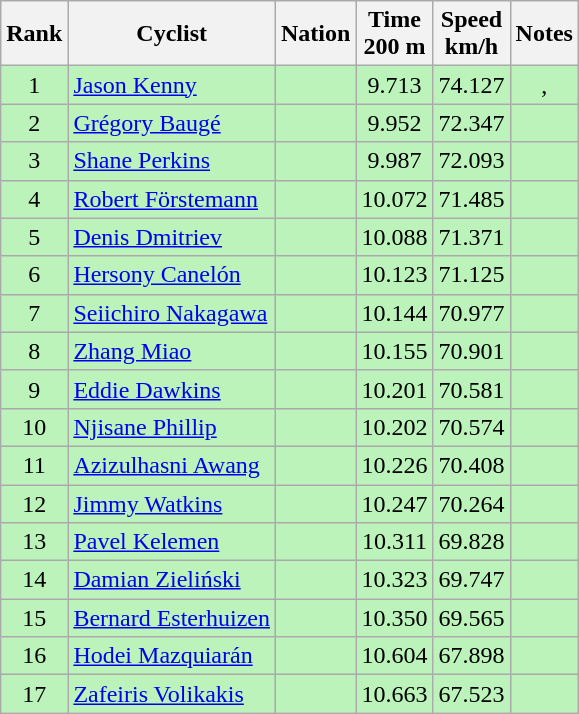<table class="wikitable sortable" style="text-align:center;">
<tr>
<th>Rank</th>
<th>Cyclist</th>
<th>Nation</th>
<th>Time<br>200 m</th>
<th>Speed<br>km/h</th>
<th>Notes</th>
</tr>
<tr bgcolor=bbf3bb>
<td>1</td>
<td align=left><a href='#'>Jason Kenny</a></td>
<td align=left></td>
<td>9.713</td>
<td>74.127</td>
<td>, </td>
</tr>
<tr bgcolor=bbf3bb>
<td>2</td>
<td align=left><a href='#'>Grégory Baugé</a></td>
<td align=left></td>
<td>9.952</td>
<td>72.347</td>
<td></td>
</tr>
<tr bgcolor=bbf3bb>
<td>3</td>
<td align=left><a href='#'>Shane Perkins</a></td>
<td align=left></td>
<td>9.987</td>
<td>72.093</td>
<td></td>
</tr>
<tr bgcolor=bbf3bb>
<td>4</td>
<td align=left><a href='#'>Robert Förstemann</a></td>
<td align=left></td>
<td>10.072</td>
<td>71.485</td>
<td></td>
</tr>
<tr bgcolor=bbf3bb>
<td>5</td>
<td align=left><a href='#'>Denis Dmitriev</a></td>
<td align=left></td>
<td>10.088</td>
<td>71.371</td>
<td></td>
</tr>
<tr bgcolor=bbf3bb>
<td>6</td>
<td align=left><a href='#'>Hersony Canelón</a></td>
<td align=left></td>
<td>10.123</td>
<td>71.125</td>
<td></td>
</tr>
<tr bgcolor=bbf3bb>
<td>7</td>
<td align=left><a href='#'>Seiichiro Nakagawa</a></td>
<td align=left></td>
<td>10.144</td>
<td>70.977</td>
<td></td>
</tr>
<tr bgcolor=bbf3bb>
<td>8</td>
<td align=left><a href='#'>Zhang Miao</a></td>
<td align=left></td>
<td>10.155</td>
<td>70.901</td>
<td></td>
</tr>
<tr bgcolor=bbf3bb>
<td>9</td>
<td align=left><a href='#'>Eddie Dawkins</a></td>
<td align=left></td>
<td>10.201</td>
<td>70.581</td>
<td></td>
</tr>
<tr bgcolor=bbf3bb>
<td>10</td>
<td align=left><a href='#'>Njisane Phillip</a></td>
<td align=left></td>
<td>10.202</td>
<td>70.574</td>
<td></td>
</tr>
<tr bgcolor=bbf3bb>
<td>11</td>
<td align=left><a href='#'>Azizulhasni Awang</a></td>
<td align=left></td>
<td>10.226</td>
<td>70.408</td>
<td></td>
</tr>
<tr bgcolor=bbf3bb>
<td>12</td>
<td align=left><a href='#'>Jimmy Watkins</a></td>
<td align=left></td>
<td>10.247</td>
<td>70.264</td>
<td></td>
</tr>
<tr bgcolor=bbf3bb>
<td>13</td>
<td align=left><a href='#'>Pavel Kelemen</a></td>
<td align=left></td>
<td>10.311</td>
<td>69.828</td>
<td></td>
</tr>
<tr bgcolor=bbf3bb>
<td>14</td>
<td align=left><a href='#'>Damian Zieliński</a></td>
<td align=left></td>
<td>10.323</td>
<td>69.747</td>
<td></td>
</tr>
<tr bgcolor=bbf3bb>
<td>15</td>
<td align=left><a href='#'>Bernard Esterhuizen</a></td>
<td align=left></td>
<td>10.350</td>
<td>69.565</td>
<td></td>
</tr>
<tr bgcolor=bbf3bb>
<td>16</td>
<td align=left><a href='#'>Hodei Mazquiarán</a></td>
<td align=left></td>
<td>10.604</td>
<td>67.898</td>
<td></td>
</tr>
<tr bgcolor=bbf3bb>
<td>17</td>
<td align=left><a href='#'>Zafeiris Volikakis</a></td>
<td align=left></td>
<td>10.663</td>
<td>67.523</td>
<td></td>
</tr>
</table>
